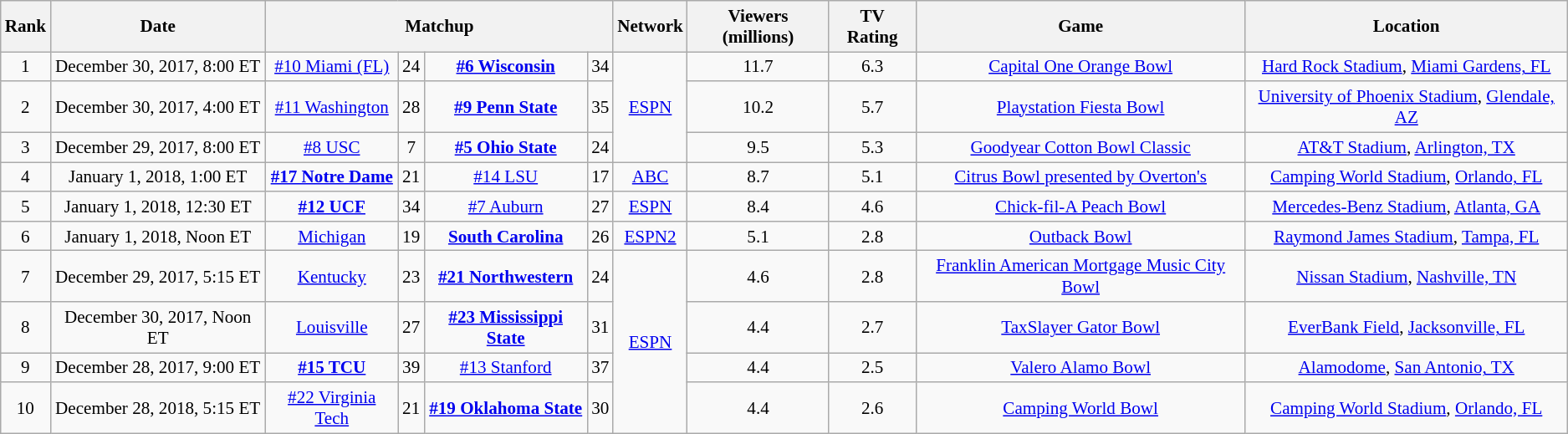<table class="wikitable" style="font-size: 88%; text-align:center">
<tr>
<th>Rank</th>
<th>Date</th>
<th colspan=4>Matchup</th>
<th>Network</th>
<th>Viewers (millions)</th>
<th>TV Rating</th>
<th>Game</th>
<th>Location</th>
</tr>
<tr>
<td>1</td>
<td>December 30, 2017, 8:00 ET</td>
<td><a href='#'>#10 Miami (FL)</a></td>
<td>24</td>
<td><strong><a href='#'>#6 Wisconsin</a></strong></td>
<td>34</td>
<td rowspan="3"><a href='#'>ESPN</a></td>
<td>11.7</td>
<td>6.3</td>
<td><a href='#'>Capital One Orange Bowl</a></td>
<td><a href='#'>Hard Rock Stadium</a>, <a href='#'>Miami Gardens, FL</a></td>
</tr>
<tr>
<td>2</td>
<td>December 30, 2017, 4:00 ET</td>
<td><a href='#'>#11 Washington</a></td>
<td>28</td>
<td><strong><a href='#'>#9 Penn State</a></strong></td>
<td>35</td>
<td>10.2</td>
<td>5.7</td>
<td><a href='#'>Playstation Fiesta Bowl</a></td>
<td><a href='#'>University of Phoenix Stadium</a>, <a href='#'>Glendale, AZ</a></td>
</tr>
<tr>
<td>3</td>
<td>December 29, 2017, 8:00 ET</td>
<td><a href='#'>#8 USC</a></td>
<td>7</td>
<td><strong><a href='#'>#5 Ohio State</a></strong></td>
<td>24</td>
<td>9.5</td>
<td>5.3</td>
<td><a href='#'>Goodyear Cotton Bowl Classic</a></td>
<td><a href='#'>AT&T Stadium</a>, <a href='#'>Arlington, TX</a></td>
</tr>
<tr>
<td>4</td>
<td>January 1, 2018, 1:00 ET</td>
<td><strong><a href='#'>#17 Notre Dame</a></strong></td>
<td>21</td>
<td><a href='#'>#14 LSU</a></td>
<td>17</td>
<td><a href='#'>ABC</a></td>
<td>8.7</td>
<td>5.1</td>
<td><a href='#'>Citrus Bowl presented by Overton's</a></td>
<td><a href='#'>Camping World Stadium</a>, <a href='#'>Orlando, FL</a></td>
</tr>
<tr>
<td>5</td>
<td>January 1, 2018, 12:30 ET</td>
<td><strong><a href='#'>#12 UCF</a></strong></td>
<td>34</td>
<td><a href='#'>#7 Auburn</a></td>
<td>27</td>
<td><a href='#'>ESPN</a></td>
<td>8.4</td>
<td>4.6</td>
<td><a href='#'>Chick-fil-A Peach Bowl</a></td>
<td><a href='#'>Mercedes-Benz Stadium</a>, <a href='#'>Atlanta, GA</a></td>
</tr>
<tr>
<td>6</td>
<td>January 1, 2018, Noon ET</td>
<td><a href='#'>Michigan</a></td>
<td>19</td>
<td><strong><a href='#'>South Carolina</a></strong></td>
<td>26</td>
<td><a href='#'>ESPN2</a></td>
<td>5.1</td>
<td>2.8</td>
<td><a href='#'>Outback Bowl</a></td>
<td><a href='#'>Raymond James Stadium</a>, <a href='#'>Tampa, FL</a></td>
</tr>
<tr>
<td>7</td>
<td>December 29, 2017, 5:15 ET</td>
<td><a href='#'>Kentucky</a></td>
<td>23</td>
<td><strong><a href='#'>#21 Northwestern</a></strong></td>
<td>24</td>
<td rowspan="4"><a href='#'>ESPN</a></td>
<td>4.6</td>
<td>2.8</td>
<td><a href='#'>Franklin American Mortgage Music City Bowl</a></td>
<td><a href='#'>Nissan Stadium</a>, <a href='#'>Nashville, TN</a></td>
</tr>
<tr>
<td>8</td>
<td>December 30, 2017, Noon ET</td>
<td><a href='#'>Louisville</a></td>
<td>27</td>
<td><strong><a href='#'>#23 Mississippi State</a></strong></td>
<td>31</td>
<td>4.4</td>
<td>2.7</td>
<td><a href='#'>TaxSlayer Gator Bowl</a></td>
<td><a href='#'>EverBank Field</a>, <a href='#'>Jacksonville, FL</a></td>
</tr>
<tr>
<td>9</td>
<td>December 28, 2017, 9:00 ET</td>
<td><strong><a href='#'>#15 TCU</a></strong></td>
<td>39</td>
<td><a href='#'>#13 Stanford</a></td>
<td>37</td>
<td>4.4</td>
<td>2.5</td>
<td><a href='#'>Valero Alamo Bowl</a></td>
<td><a href='#'>Alamodome</a>, <a href='#'>San Antonio, TX</a></td>
</tr>
<tr>
<td>10</td>
<td>December 28, 2018, 5:15 ET</td>
<td><a href='#'>#22 Virginia Tech</a></td>
<td>21</td>
<td><strong><a href='#'>#19 Oklahoma State</a></strong></td>
<td>30</td>
<td>4.4</td>
<td>2.6</td>
<td><a href='#'>Camping World Bowl</a></td>
<td><a href='#'>Camping World Stadium</a>, <a href='#'>Orlando, FL</a></td>
</tr>
</table>
